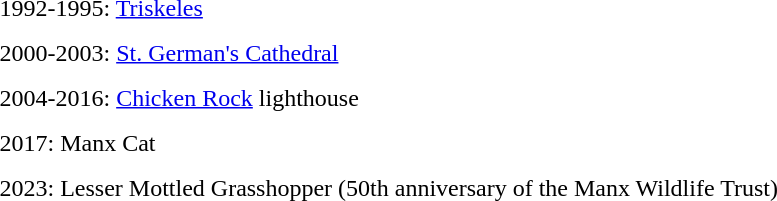<table cellspacing="10px">
<tr valign="top">
<td>1992-1995: <a href='#'>Triskeles</a><br></td>
</tr>
<tr valign="top">
<td>2000-2003: <a href='#'>St. German's Cathedral</a><br></td>
</tr>
<tr valign="top">
<td>2004-2016: <a href='#'>Chicken Rock</a> lighthouse<br></td>
</tr>
<tr valign="top">
<td>2017: Manx Cat</td>
</tr>
<tr valign="top">
<td>2023: Lesser Mottled Grasshopper (50th anniversary of the Manx Wildlife Trust)</td>
</tr>
</table>
